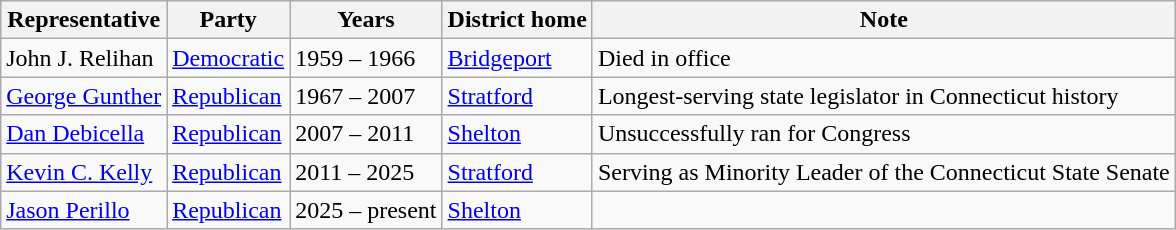<table class=wikitable>
<tr valign=bottom>
<th>Representative</th>
<th>Party</th>
<th>Years</th>
<th>District home</th>
<th>Note</th>
</tr>
<tr>
<td>John J. Relihan</td>
<td><a href='#'>Democratic</a></td>
<td>1959 – 1966</td>
<td><a href='#'>Bridgeport</a></td>
<td>Died in office</td>
</tr>
<tr>
<td><a href='#'>George Gunther</a></td>
<td><a href='#'>Republican</a></td>
<td>1967 – 2007</td>
<td><a href='#'>Stratford</a></td>
<td>Longest-serving state legislator in Connecticut history</td>
</tr>
<tr>
<td><a href='#'>Dan Debicella</a></td>
<td><a href='#'>Republican</a></td>
<td>2007 – 2011</td>
<td><a href='#'>Shelton</a></td>
<td>Unsuccessfully ran for Congress</td>
</tr>
<tr>
<td><a href='#'>Kevin C. Kelly</a></td>
<td><a href='#'>Republican</a></td>
<td>2011 – 2025</td>
<td><a href='#'>Stratford</a></td>
<td>Serving as Minority Leader of the Connecticut State Senate</td>
</tr>
<tr>
<td><a href='#'>Jason Perillo</a></td>
<td><a href='#'>Republican</a></td>
<td>2025 – present</td>
<td><a href='#'>Shelton</a></td>
<td></td>
</tr>
</table>
